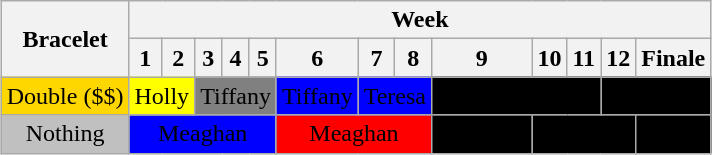<table class="wikitable"  style="text-align:center; margin:auto;">
<tr>
<th rowspan=2>Bracelet</th>
<th colspan=13>Week</th>
</tr>
<tr>
<th>1</th>
<th>2</th>
<th>3</th>
<th>4</th>
<th>5</th>
<th>6</th>
<th>7</th>
<th>8</th>
<th>9</th>
<th>10</th>
<th>11</th>
<th>12</th>
<th>Finale</th>
</tr>
<tr>
<td style="background:gold;">Double ($$)</td>
<td style="background:yellow;" colspan="2">Holly</td>
<td style="background:gray;" colspan="3">Tiffany</td>
<td style="background:blue;"><span>Tiffany</span></td>
<td style="background:blue;" colspan="2"><span>Teresa</span></td>
<td style="background:black;" colspan="3"><span>Sammy</span></td>
<td style="background:black;" colspan="2"><span>Tiffany</span></td>
</tr>
<tr>
<td style="background:silver;">Nothing</td>
<td style="background:blue;" colspan="5"><span>Meaghan</span></td>
<td style="background:red;" colspan="3"><span>Meaghan</span></td>
<td style="background:black;"><span>Meaghan</span></td>
<td style="background:black;" colspan="3"><span>Cameron</span></td>
<td style="background:black;"><span>Sharif</span></td>
</tr>
</table>
